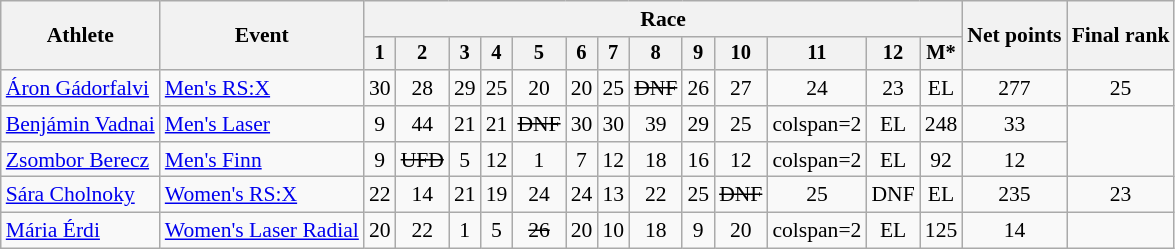<table class="wikitable" style="font-size:90%">
<tr>
<th rowspan="2">Athlete</th>
<th rowspan="2">Event</th>
<th colspan=13>Race</th>
<th rowspan=2>Net points</th>
<th rowspan=2>Final rank</th>
</tr>
<tr style="font-size:95%">
<th>1</th>
<th>2</th>
<th>3</th>
<th>4</th>
<th>5</th>
<th>6</th>
<th>7</th>
<th>8</th>
<th>9</th>
<th>10</th>
<th>11</th>
<th>12</th>
<th>M*</th>
</tr>
<tr align=center>
<td align=left><a href='#'>Áron Gádorfalvi</a></td>
<td align=left><a href='#'>Men's RS:X</a></td>
<td>30</td>
<td>28</td>
<td>29</td>
<td>25</td>
<td>20</td>
<td>20</td>
<td>25</td>
<td><s>DNF</s></td>
<td>26</td>
<td>27</td>
<td>24</td>
<td>23</td>
<td>EL</td>
<td>277</td>
<td>25</td>
</tr>
<tr align=center>
<td align=left><a href='#'>Benjámin Vadnai</a></td>
<td align=left><a href='#'>Men's Laser</a></td>
<td>9</td>
<td>44</td>
<td>21</td>
<td>21</td>
<td><s>DNF</s></td>
<td>30</td>
<td>30</td>
<td>39</td>
<td>29</td>
<td>25</td>
<td>colspan=2 </td>
<td>EL</td>
<td>248</td>
<td>33</td>
</tr>
<tr align=center>
<td align=left><a href='#'>Zsombor Berecz</a></td>
<td align=left><a href='#'>Men's Finn</a></td>
<td>9</td>
<td><s>UFD</s></td>
<td>5</td>
<td>12</td>
<td>1</td>
<td>7</td>
<td>12</td>
<td>18</td>
<td>16</td>
<td>12</td>
<td>colspan=2 </td>
<td>EL</td>
<td>92</td>
<td>12</td>
</tr>
<tr align=center>
<td align=left><a href='#'>Sára Cholnoky</a></td>
<td align=left><a href='#'>Women's RS:X</a></td>
<td>22</td>
<td>14</td>
<td>21</td>
<td>19</td>
<td>24</td>
<td>24</td>
<td>13</td>
<td>22</td>
<td>25</td>
<td><s>DNF</s></td>
<td>25</td>
<td>DNF</td>
<td>EL</td>
<td>235</td>
<td>23</td>
</tr>
<tr align=center>
<td align=left><a href='#'>Mária Érdi</a></td>
<td align=left><a href='#'>Women's Laser Radial</a></td>
<td>20</td>
<td>22</td>
<td>1</td>
<td>5</td>
<td><s>26</s></td>
<td>20</td>
<td>10</td>
<td>18</td>
<td>9</td>
<td>20</td>
<td>colspan=2 </td>
<td>EL</td>
<td>125</td>
<td>14</td>
</tr>
</table>
